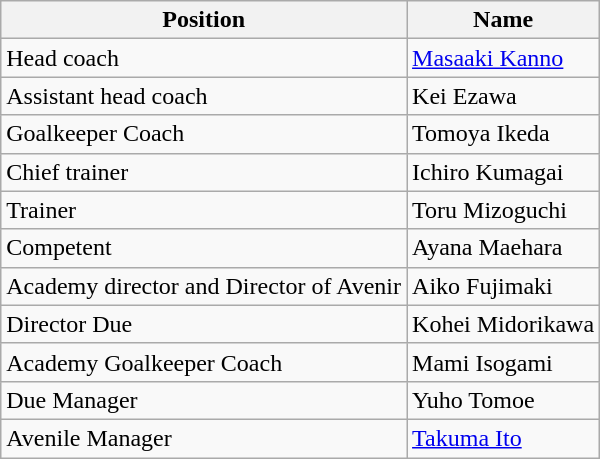<table class="wikitable">
<tr>
<th>Position</th>
<th>Name</th>
</tr>
<tr>
<td>Head coach</td>
<td> <a href='#'>Masaaki Kanno</a></td>
</tr>
<tr>
<td>Assistant head coach</td>
<td> Kei Ezawa</td>
</tr>
<tr>
<td>Goalkeeper Coach</td>
<td> Tomoya Ikeda</td>
</tr>
<tr>
<td>Chief trainer</td>
<td> Ichiro Kumagai</td>
</tr>
<tr>
<td>Trainer</td>
<td> Toru Mizoguchi</td>
</tr>
<tr>
<td>Competent</td>
<td> Ayana Maehara</td>
</tr>
<tr>
<td>Academy director and Director of Avenir</td>
<td> Aiko Fujimaki</td>
</tr>
<tr>
<td>Director Due</td>
<td> Kohei Midorikawa</td>
</tr>
<tr>
<td>Academy Goalkeeper Coach</td>
<td> Mami Isogami</td>
</tr>
<tr>
<td>Due Manager</td>
<td> Yuho Tomoe</td>
</tr>
<tr>
<td>Avenile Manager</td>
<td> <a href='#'>Takuma Ito</a></td>
</tr>
</table>
